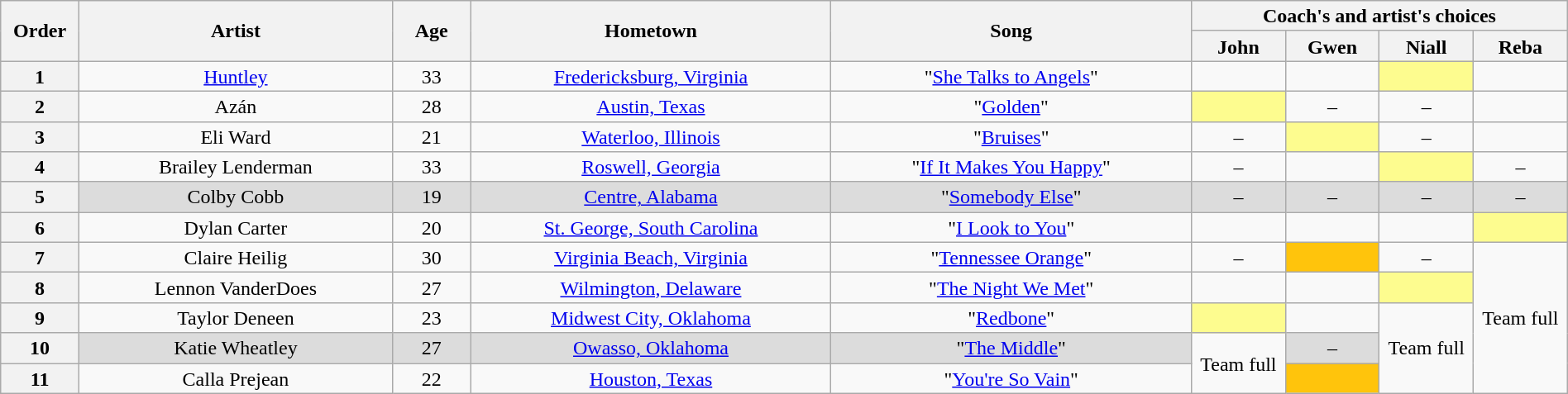<table class="wikitable" style="text-align:center; line-height:17px; width:100%">
<tr>
<th rowspan="2" scope="col" style="width:05%">Order</th>
<th rowspan="2" scope="col" style="width:20%">Artist</th>
<th rowspan="2" scope="col" style="width:05%">Age</th>
<th rowspan="2" scope="col" style="width:23%">Hometown</th>
<th rowspan="2" scope="col" style="width:23%">Song</th>
<th colspan="4" scope="col" style="width:25%">Coach's and artist's choices</th>
</tr>
<tr>
<th style="width:06%">John</th>
<th style="width:06%">Gwen</th>
<th style="width:06%">Niall</th>
<th style="width:06%">Reba</th>
</tr>
<tr>
<th>1</th>
<td><a href='#'>Huntley</a></td>
<td>33</td>
<td><a href='#'>Fredericksburg, Virginia</a></td>
<td>"<a href='#'>She Talks to Angels</a>"</td>
<td><em></em></td>
<td><em></em></td>
<td style="background:#fdfc8f"><em></em></td>
<td><em></em></td>
</tr>
<tr>
<th>2</th>
<td>Azán</td>
<td>28</td>
<td><a href='#'>Austin, Texas</a></td>
<td>"<a href='#'>Golden</a>"</td>
<td style="background:#fdfc8f"><em></em></td>
<td>–</td>
<td>–</td>
<td><em></em></td>
</tr>
<tr>
<th>3</th>
<td>Eli Ward</td>
<td>21</td>
<td><a href='#'>Waterloo, Illinois</a></td>
<td>"<a href='#'>Bruises</a>"</td>
<td>–</td>
<td style="background:#fdfc8f"><em></em></td>
<td>–</td>
<td><em></em></td>
</tr>
<tr>
<th>4</th>
<td>Brailey Lenderman</td>
<td>33</td>
<td><a href='#'>Roswell, Georgia</a></td>
<td>"<a href='#'>If It Makes You Happy</a>"</td>
<td>–</td>
<td><em></em></td>
<td style="background:#fdfc8f"><em></em></td>
<td>–</td>
</tr>
<tr style="background:#DCDCDC">
<th>5</th>
<td>Colby Cobb</td>
<td>19</td>
<td><a href='#'>Centre, Alabama</a></td>
<td>"<a href='#'>Somebody Else</a>"</td>
<td>–</td>
<td>–</td>
<td>–</td>
<td>–</td>
</tr>
<tr>
<th>6</th>
<td>Dylan Carter</td>
<td>20</td>
<td><a href='#'>St. George, South Carolina</a></td>
<td>"<a href='#'>I Look to You</a>"</td>
<td><em></em></td>
<td><em></em></td>
<td><em></em></td>
<td style="background:#fdfc8f"><em></em></td>
</tr>
<tr>
<th>7</th>
<td>Claire Heilig</td>
<td>30</td>
<td><a href='#'>Virginia Beach, Virginia</a></td>
<td>"<a href='#'>Tennessee Orange</a>"</td>
<td>–</td>
<td style="background:#ffc40c"><em></em></td>
<td>–</td>
<td rowspan="5">Team full</td>
</tr>
<tr>
<th>8</th>
<td>Lennon VanderDoes</td>
<td>27</td>
<td><a href='#'>Wilmington, Delaware</a></td>
<td>"<a href='#'>The Night We Met</a>"</td>
<td><em></em></td>
<td><em></em></td>
<td style="background:#fdfc8f"><em></em></td>
</tr>
<tr>
<th>9</th>
<td>Taylor Deneen</td>
<td>23</td>
<td><a href='#'>Midwest City, Oklahoma</a></td>
<td>"<a href='#'>Redbone</a>"</td>
<td style="background:#fdfc8f"><em></em></td>
<td><em></em></td>
<td rowspan="3">Team full</td>
</tr>
<tr>
<th>10</th>
<td style="background:#DCDCDC">Katie Wheatley</td>
<td style="background:#DCDCDC">27</td>
<td style="background:#DCDCDC"><a href='#'>Owasso, Oklahoma</a></td>
<td style="background:#DCDCDC">"<a href='#'>The Middle</a>"</td>
<td rowspan="2">Team full</td>
<td style="background:#DCDCDC">–</td>
</tr>
<tr>
<th>11</th>
<td>Calla Prejean</td>
<td>22</td>
<td><a href='#'>Houston, Texas</a></td>
<td>"<a href='#'>You're So Vain</a>"</td>
<td style="background:#ffc40c"><em></em></td>
</tr>
</table>
